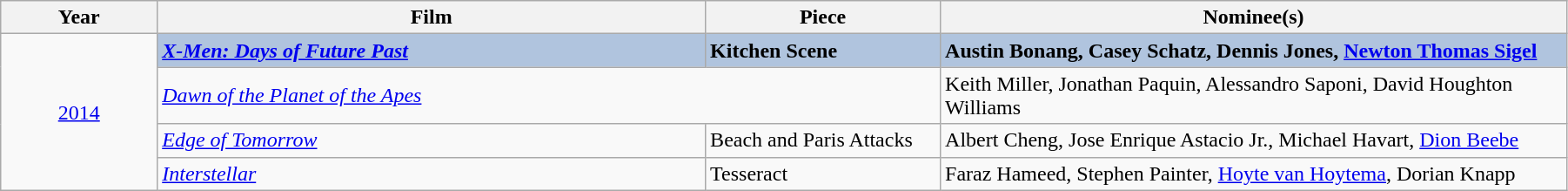<table class="wikitable" width="95%" cellpadding="5">
<tr>
<th width="10%">Year</th>
<th width="35%">Film</th>
<th width="15%">Piece</th>
<th width="45%">Nominee(s)</th>
</tr>
<tr>
<td rowspan="4" style="text-align:center;"><a href='#'>2014</a><br></td>
<td style="background:#B0C4DE;"><strong><em><a href='#'>X-Men: Days of Future Past</a></em></strong></td>
<td style="background:#B0C4DE;"><strong>Kitchen Scene</strong></td>
<td style="background:#B0C4DE;"><strong>Austin Bonang, Casey Schatz, Dennis Jones, <a href='#'>Newton Thomas Sigel</a></strong></td>
</tr>
<tr>
<td colspan="2"><em><a href='#'>Dawn of the Planet of the Apes</a></em></td>
<td>Keith Miller, Jonathan Paquin, Alessandro Saponi, David Houghton Williams</td>
</tr>
<tr>
<td><em><a href='#'>Edge of Tomorrow</a></em></td>
<td>Beach and Paris Attacks</td>
<td>Albert Cheng, Jose Enrique Astacio Jr., Michael Havart, <a href='#'>Dion Beebe</a></td>
</tr>
<tr>
<td><em><a href='#'>Interstellar</a></em></td>
<td>Tesseract</td>
<td>Faraz Hameed, Stephen Painter, <a href='#'>Hoyte van Hoytema</a>, Dorian Knapp</td>
</tr>
</table>
